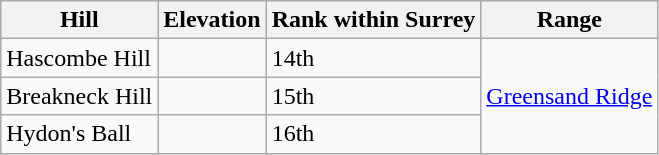<table class="wikitable">
<tr>
<th>Hill</th>
<th>Elevation</th>
<th>Rank within Surrey</th>
<th>Range</th>
</tr>
<tr>
<td>Hascombe Hill</td>
<td></td>
<td>14th</td>
<td rowspan=3><a href='#'>Greensand Ridge</a></td>
</tr>
<tr>
<td>Breakneck Hill</td>
<td></td>
<td>15th</td>
</tr>
<tr>
<td>Hydon's Ball</td>
<td></td>
<td>16th</td>
</tr>
</table>
